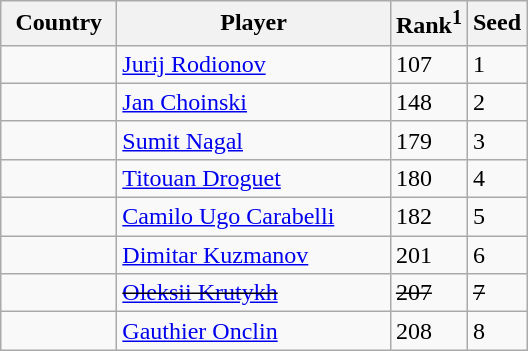<table class="sortable wikitable">
<tr>
<th width="70">Country</th>
<th width="175">Player</th>
<th>Rank<sup>1</sup></th>
<th>Seed</th>
</tr>
<tr>
<td></td>
<td><a href='#'>Jurij Rodionov</a></td>
<td>107</td>
<td>1</td>
</tr>
<tr>
<td></td>
<td><a href='#'>Jan Choinski</a></td>
<td>148</td>
<td>2</td>
</tr>
<tr>
<td></td>
<td><a href='#'>Sumit Nagal</a></td>
<td>179</td>
<td>3</td>
</tr>
<tr>
<td></td>
<td><a href='#'>Titouan Droguet</a></td>
<td>180</td>
<td>4</td>
</tr>
<tr>
<td></td>
<td><a href='#'>Camilo Ugo Carabelli</a></td>
<td>182</td>
<td>5</td>
</tr>
<tr>
<td></td>
<td><a href='#'>Dimitar Kuzmanov</a></td>
<td>201</td>
<td>6</td>
</tr>
<tr>
<td><s></s></td>
<td><s><a href='#'>Oleksii Krutykh</a></s></td>
<td><s>207</s></td>
<td><s>7</s></td>
</tr>
<tr>
<td></td>
<td><a href='#'>Gauthier Onclin</a></td>
<td>208</td>
<td>8</td>
</tr>
</table>
